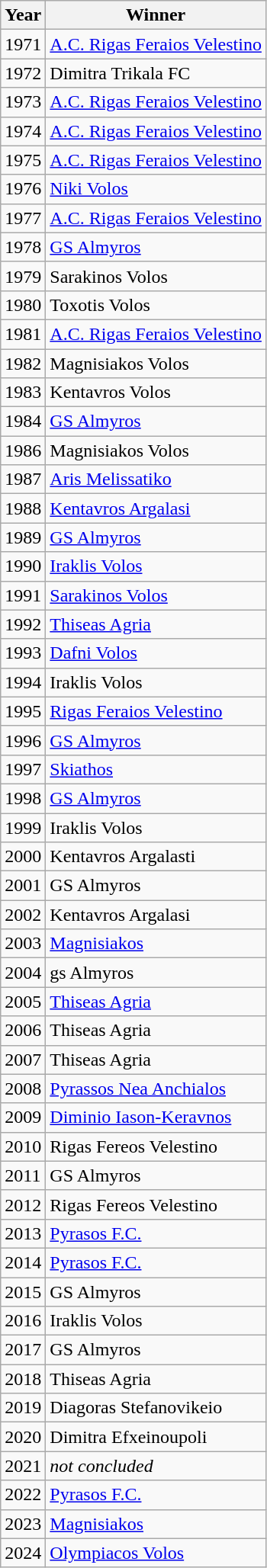<table class="wikitable" style="text-align:left;margin-left:1em;">
<tr>
<th>Year</th>
<th>Winner</th>
</tr>
<tr>
<td>1971</td>
<td><a href='#'>A.C. Rigas Feraios Velestino</a></td>
</tr>
<tr>
<td>1972</td>
<td>Dimitra Trikala FC</td>
</tr>
<tr>
<td>1973</td>
<td><a href='#'>A.C. Rigas Feraios Velestino</a></td>
</tr>
<tr>
<td>1974</td>
<td><a href='#'>A.C. Rigas Feraios Velestino</a></td>
</tr>
<tr>
<td>1975</td>
<td><a href='#'>A.C. Rigas Feraios Velestino</a></td>
</tr>
<tr>
<td>1976</td>
<td><a href='#'>Niki Volos</a></td>
</tr>
<tr>
<td>1977</td>
<td><a href='#'>A.C. Rigas Feraios Velestino</a></td>
</tr>
<tr>
<td>1978</td>
<td><a href='#'>GS Almyros</a></td>
</tr>
<tr>
<td>1979</td>
<td>Sarakinos Volos</td>
</tr>
<tr>
<td>1980</td>
<td>Toxotis Volos</td>
</tr>
<tr>
<td>1981</td>
<td><a href='#'>A.C. Rigas Feraios Velestino</a></td>
</tr>
<tr>
<td>1982</td>
<td>Magnisiakos Volos</td>
</tr>
<tr>
<td>1983</td>
<td>Kentavros Volos</td>
</tr>
<tr>
<td>1984</td>
<td><a href='#'>GS Almyros</a></td>
</tr>
<tr>
<td>1986</td>
<td>Magnisiakos Volos</td>
</tr>
<tr>
<td>1987</td>
<td><a href='#'>Aris Melissatiko</a></td>
</tr>
<tr>
<td>1988</td>
<td><a href='#'>Kentavros Argalasi</a></td>
</tr>
<tr>
<td>1989</td>
<td><a href='#'>GS Almyros</a></td>
</tr>
<tr>
<td>1990</td>
<td><a href='#'>Iraklis Volos</a></td>
</tr>
<tr>
<td>1991</td>
<td><a href='#'>Sarakinos Volos</a></td>
</tr>
<tr>
<td>1992</td>
<td><a href='#'>Thiseas Agria</a></td>
</tr>
<tr>
<td>1993</td>
<td><a href='#'>Dafni Volos</a></td>
</tr>
<tr>
<td>1994</td>
<td>Iraklis Volos</td>
</tr>
<tr>
<td>1995</td>
<td><a href='#'>Rigas Feraios Velestino</a></td>
</tr>
<tr>
<td>1996</td>
<td><a href='#'>GS Almyros</a></td>
</tr>
<tr>
<td>1997</td>
<td><a href='#'>Skiathos</a></td>
</tr>
<tr>
<td>1998</td>
<td><a href='#'>GS Almyros</a></td>
</tr>
<tr>
<td>1999</td>
<td>Iraklis Volos</td>
</tr>
<tr>
<td>2000</td>
<td>Kentavros Argalasti</td>
</tr>
<tr>
<td>2001</td>
<td>GS Almyros</td>
</tr>
<tr>
<td>2002</td>
<td>Kentavros Argalasi</td>
</tr>
<tr>
<td>2003</td>
<td><a href='#'>Magnisiakos</a></td>
</tr>
<tr>
<td>2004</td>
<td>gs Almyros</td>
</tr>
<tr>
<td>2005</td>
<td><a href='#'>Thiseas Agria</a></td>
</tr>
<tr>
<td>2006</td>
<td>Thiseas Agria</td>
</tr>
<tr>
<td>2007</td>
<td>Thiseas Agria</td>
</tr>
<tr>
<td>2008</td>
<td><a href='#'>Pyrassos Nea Anchialos</a></td>
</tr>
<tr>
<td>2009</td>
<td><a href='#'>Diminio Iason-Keravnos</a></td>
</tr>
<tr>
<td>2010</td>
<td>Rigas Fereos Velestino</td>
</tr>
<tr>
<td>2011</td>
<td>GS Almyros</td>
</tr>
<tr>
<td>2012</td>
<td>Rigas Fereos Velestino</td>
</tr>
<tr>
<td>2013</td>
<td><a href='#'>Pyrasos F.C.</a></td>
</tr>
<tr>
<td>2014</td>
<td><a href='#'>Pyrasos F.C.</a></td>
</tr>
<tr>
<td>2015</td>
<td>GS Almyros</td>
</tr>
<tr>
<td>2016</td>
<td>Iraklis Volos</td>
</tr>
<tr>
<td>2017</td>
<td>GS Almyros</td>
</tr>
<tr>
<td>2018</td>
<td>Thiseas Agria</td>
</tr>
<tr>
<td>2019</td>
<td>Diagoras Stefanovikeio</td>
</tr>
<tr>
<td>2020</td>
<td>Dimitra Efxeinoupoli</td>
</tr>
<tr>
<td>2021</td>
<td><em>not concluded</em></td>
</tr>
<tr>
<td>2022</td>
<td><a href='#'>Pyrasos F.C.</a></td>
</tr>
<tr>
<td>2023</td>
<td><a href='#'>Magnisiakos</a></td>
</tr>
<tr>
<td>2024</td>
<td><a href='#'>Olympiacos Volos</a></td>
</tr>
</table>
